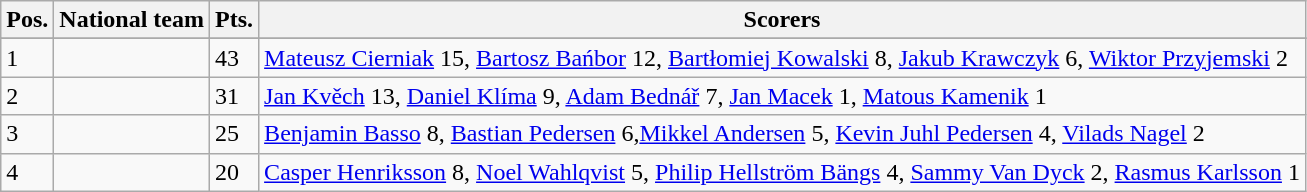<table class=wikitable>
<tr>
<th>Pos.</th>
<th>National team</th>
<th>Pts.</th>
<th>Scorers</th>
</tr>
<tr>
</tr>
<tr>
<td>1</td>
<td align=left></td>
<td>43</td>
<td><a href='#'>Mateusz Cierniak</a> 15, <a href='#'>Bartosz Bańbor</a> 12, <a href='#'>Bartłomiej Kowalski</a> 8, <a href='#'>Jakub Krawczyk</a> 6, <a href='#'>Wiktor Przyjemski</a> 2</td>
</tr>
<tr>
<td>2</td>
<td align=left></td>
<td>31</td>
<td><a href='#'>Jan Kvěch</a> 13, <a href='#'>Daniel Klíma</a> 9, <a href='#'>Adam Bednář</a> 7, <a href='#'>Jan Macek</a> 1, <a href='#'>Matous Kamenik</a> 1</td>
</tr>
<tr>
<td>3</td>
<td align=left></td>
<td>25</td>
<td><a href='#'>Benjamin Basso</a> 8, <a href='#'>Bastian Pedersen</a> 6,<a href='#'>Mikkel Andersen</a> 5, <a href='#'>Kevin Juhl Pedersen</a> 4, <a href='#'>Vilads Nagel</a> 2</td>
</tr>
<tr>
<td>4</td>
<td align=left></td>
<td>20</td>
<td><a href='#'>Casper Henriksson</a> 8, <a href='#'>Noel Wahlqvist</a> 5, <a href='#'>Philip Hellström Bängs</a> 4, <a href='#'>Sammy Van Dyck</a> 2, <a href='#'>Rasmus Karlsson</a> 1</td>
</tr>
</table>
